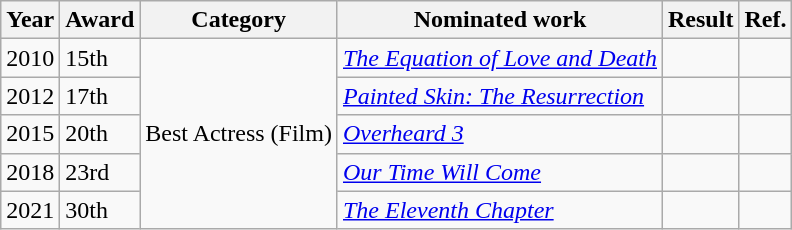<table class="wikitable">
<tr>
<th>Year</th>
<th>Award</th>
<th>Category</th>
<th>Nominated work</th>
<th>Result</th>
<th>Ref.</th>
</tr>
<tr>
<td>2010</td>
<td>15th</td>
<td rowspan=5>Best Actress (Film)</td>
<td><em><a href='#'>The Equation of Love and Death</a></em></td>
<td></td>
<td></td>
</tr>
<tr>
<td>2012</td>
<td>17th</td>
<td><em><a href='#'>Painted Skin: The Resurrection</a></em></td>
<td></td>
<td></td>
</tr>
<tr>
<td>2015</td>
<td>20th</td>
<td><em><a href='#'>Overheard 3</a></em></td>
<td></td>
<td></td>
</tr>
<tr>
<td>2018</td>
<td>23rd</td>
<td><em><a href='#'>Our Time Will Come</a></em></td>
<td></td>
<td></td>
</tr>
<tr>
<td>2021</td>
<td>30th</td>
<td><em><a href='#'>The Eleventh Chapter</a></em></td>
<td></td>
<td></td>
</tr>
</table>
